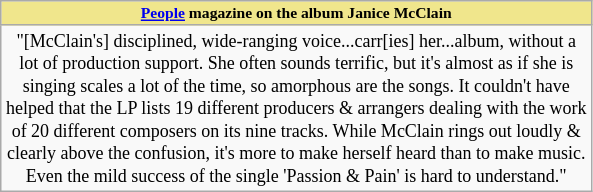<table class="wikitable floatright" style="text-align: center; width: 395px">
<tr>
<th style="background: #F0E68C; font-size: 65%"><strong><a href='#'>People</a></strong> magazine on the album <strong>Janice McClain</strong></th>
</tr>
<tr>
<td style="font-size: 75%">"[McClain's] disciplined, wide-ranging voice<span>...</span>carr[ies] her<span>...</span>album, without a lot of production support. She often sounds terrific, but it's almost as if she is singing scales a lot of the time, so amorphous are the songs. It couldn't have helped that the LP lists 19 different producers & arrangers dealing with the work of 20 different composers on its nine tracks. While McClain rings out loudly & clearly above the confusion, it's more to make herself heard than to make music. Even the mild success of the single 'Passion & Pain' is hard to understand."</td>
</tr>
</table>
